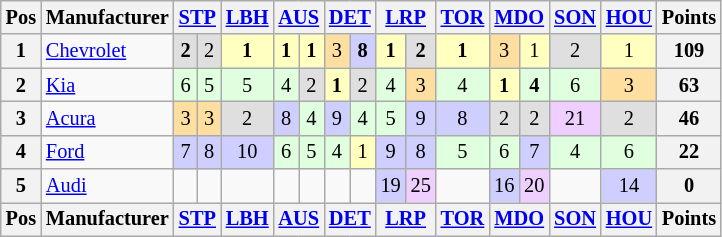<table class="wikitable" style="font-size:85%; text-align:center">
<tr valign="top">
<th valign="middle">Pos</th>
<th valign="middle">Manufacturer</th>
<th colspan=2><a href='#'>STP</a></th>
<th><a href='#'>LBH</a></th>
<th colspan=2><a href='#'>AUS</a></th>
<th colspan=2><a href='#'>DET</a></th>
<th colspan=2><a href='#'>LRP</a></th>
<th><a href='#'>TOR</a></th>
<th colspan=2><a href='#'>MDO</a></th>
<th><a href='#'>SON</a></th>
<th><a href='#'>HOU</a></th>
<th valign="middle">Points</th>
</tr>
<tr>
<th>1</th>
<td align="left"> <a href='#'>Chevrolet</a></td>
<td style="background:#DFDFDF;"><strong>2</strong></td>
<td style="background:#DFDFDF;">2</td>
<td style="background:#FFFFBF;"><strong>1</strong></td>
<td style="background:#FFFFBF;"><strong>1</strong></td>
<td style="background:#FFFFBF;"><strong>1</strong></td>
<td style="background:#FFDF9F;">3</td>
<td style="background:#CFCFFF;"><strong>8</strong></td>
<td style="background:#FFFFBF;"><strong>1</strong></td>
<td style="background:#DFDFDF;"><strong>2</strong></td>
<td style="background:#FFFFBF;"><strong>1</strong></td>
<td style="background:#FFDF9F;">3</td>
<td style="background:#FFFFBF;">1</td>
<td style="background:#DFDFDF;">2</td>
<td style="background:#FFFFBF;">1</td>
<th>109</th>
</tr>
<tr>
<th>2</th>
<td align="left"> <a href='#'>Kia</a></td>
<td style="background:#DFFFDF;">6</td>
<td style="background:#DFFFDF;">5</td>
<td style="background:#DFFFDF;">5</td>
<td style="background:#DFFFDF;">4</td>
<td style="background:#DFDFDF;">2</td>
<td style="background:#FFFFBF;"><strong>1</strong></td>
<td style="background:#DFDFDF;">2</td>
<td style="background:#DFFFDF;">4</td>
<td style="background:#FFDF9F;">3</td>
<td style="background:#DFFFDF;">4</td>
<td style="background:#FFFFBF;"><strong>1</strong></td>
<td style="background:#DFFFDF;"><strong>4</strong></td>
<td style="background:#DFFFDF;">6</td>
<td style="background:#FFDF9F;">3</td>
<th>63</th>
</tr>
<tr>
<th>3</th>
<td align="left"> <a href='#'>Acura</a></td>
<td style="background:#FFDF9F;">3</td>
<td style="background:#FFDF9F;">3</td>
<td style="background:#DFDFDF;">2</td>
<td style="background:#CFCFFF;">8</td>
<td style="background:#DFFFDF;">4</td>
<td style="background:#CFCFFF;">9</td>
<td style="background:#DFFFDF;">4</td>
<td style="background:#DFFFDF;">5</td>
<td style="background:#CFCFFF;">9</td>
<td style="background:#CFCFFF;">8</td>
<td style="background:#DFDFDF;">2</td>
<td style="background:#DFDFDF;">2</td>
<td style="background:#EFCFFF;">21</td>
<td style="background:#DFDFDF;">2</td>
<th>46</th>
</tr>
<tr>
<th>4</th>
<td align="left"> <a href='#'>Ford</a></td>
<td style="background:#CFCFFF;">7</td>
<td style="background:#CFCFFF;">8</td>
<td style="background:#CFCFFF;">10</td>
<td style="background:#DFFFDF;">6</td>
<td style="background:#DFFFDF;">5</td>
<td style="background:#DFFFDF;">4</td>
<td style="background:#FFFFBF;">1</td>
<td style="background:#CFCFFF;">9</td>
<td style="background:#CFCFFF;">8</td>
<td style="background:#DFFFDF;">5</td>
<td style="background:#DFFFDF;">6</td>
<td style="background:#CFCFFF;">7</td>
<td style="background:#DFFFDF;">4</td>
<td style="background:#DFFFDF;">6</td>
<th>22</th>
</tr>
<tr>
<th>5</th>
<td align="left"> <a href='#'>Audi</a></td>
<td></td>
<td></td>
<td></td>
<td></td>
<td></td>
<td></td>
<td></td>
<td style="background:#CFCFFF;">19</td>
<td style="background:#EFCFFF;">25</td>
<td></td>
<td style="background:#CFCFFF;">16</td>
<td style="background:#EFCFFF;">20</td>
<td></td>
<td style="background:#CFCFFF;">14</td>
<th>0</th>
</tr>
<tr valign="top">
<th valign="middle">Pos</th>
<th valign="middle">Manufacturer</th>
<th colspan=2><a href='#'>STP</a></th>
<th><a href='#'>LBH</a></th>
<th colspan=2><a href='#'>AUS</a></th>
<th colspan=2><a href='#'>DET</a></th>
<th colspan=2><a href='#'>LRP</a></th>
<th><a href='#'>TOR</a></th>
<th colspan=2><a href='#'>MDO</a></th>
<th><a href='#'>SON</a></th>
<th><a href='#'>HOU</a></th>
<th valign="middle">Points</th>
</tr>
</table>
